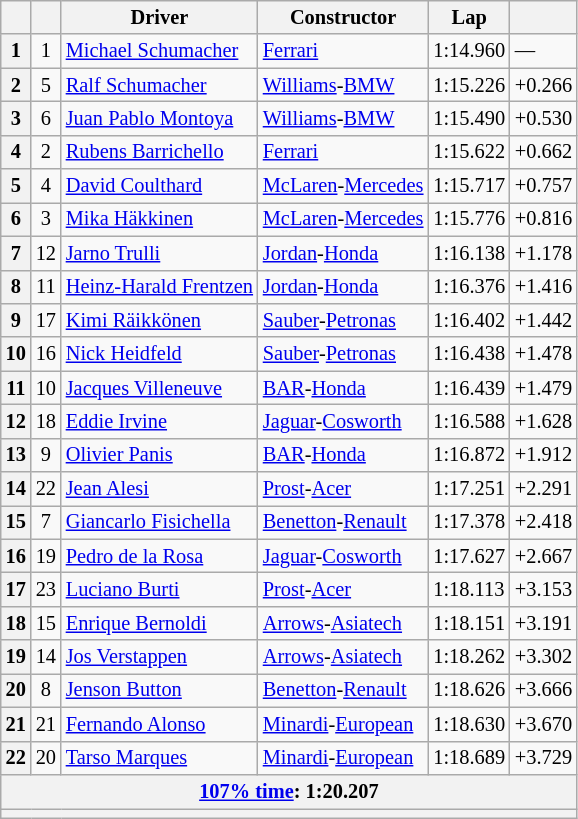<table class="wikitable sortable" style="font-size: 85%;">
<tr>
<th scope="col"></th>
<th scope="col"></th>
<th scope="col">Driver</th>
<th scope="col">Constructor</th>
<th scope="col">Lap</th>
<th scope="col"></th>
</tr>
<tr>
<th scope="row">1</th>
<td align="center">1</td>
<td data-sort-value="SCHM"> <a href='#'>Michael Schumacher</a></td>
<td><a href='#'>Ferrari</a></td>
<td>1:14.960</td>
<td>—</td>
</tr>
<tr>
<th scope="row">2</th>
<td align="center">5</td>
<td data-sort-value="SCHR"> <a href='#'>Ralf Schumacher</a></td>
<td><a href='#'>Williams</a>-<a href='#'>BMW</a></td>
<td>1:15.226</td>
<td>+0.266</td>
</tr>
<tr>
<th scope="row">3</th>
<td align="center">6</td>
<td data-sort-value="MON"> <a href='#'>Juan Pablo Montoya</a></td>
<td><a href='#'>Williams</a>-<a href='#'>BMW</a></td>
<td>1:15.490</td>
<td>+0.530</td>
</tr>
<tr>
<th scope="row">4</th>
<td align="center">2</td>
<td data-sort-value="BAR"> <a href='#'>Rubens Barrichello</a></td>
<td><a href='#'>Ferrari</a></td>
<td>1:15.622</td>
<td>+0.662</td>
</tr>
<tr>
<th scope="row">5</th>
<td align="center">4</td>
<td data-sort-value="COU"> <a href='#'>David Coulthard</a></td>
<td><a href='#'>McLaren</a>-<a href='#'>Mercedes</a></td>
<td>1:15.717</td>
<td>+0.757</td>
</tr>
<tr>
<th scope="row">6</th>
<td align="center">3</td>
<td data-sort-value="HAK"> <a href='#'>Mika Häkkinen</a></td>
<td><a href='#'>McLaren</a>-<a href='#'>Mercedes</a></td>
<td>1:15.776</td>
<td>+0.816</td>
</tr>
<tr>
<th scope="row">7</th>
<td align="center">12</td>
<td data-sort-value="TRU"> <a href='#'>Jarno Trulli</a></td>
<td><a href='#'>Jordan</a>-<a href='#'>Honda</a></td>
<td>1:16.138</td>
<td>+1.178</td>
</tr>
<tr>
<th scope="row">8</th>
<td align="center">11</td>
<td data-sort-value="FRE"> <a href='#'>Heinz-Harald Frentzen</a></td>
<td><a href='#'>Jordan</a>-<a href='#'>Honda</a></td>
<td>1:16.376</td>
<td>+1.416</td>
</tr>
<tr>
<th scope="row">9</th>
<td align="center">17</td>
<td data-sort-value="RAI"> <a href='#'>Kimi Räikkönen</a></td>
<td><a href='#'>Sauber</a>-<a href='#'>Petronas</a></td>
<td>1:16.402</td>
<td>+1.442</td>
</tr>
<tr>
<th scope="row">10</th>
<td align="center">16</td>
<td data-sort-value="HEI"> <a href='#'>Nick Heidfeld</a></td>
<td><a href='#'>Sauber</a>-<a href='#'>Petronas</a></td>
<td>1:16.438</td>
<td>+1.478</td>
</tr>
<tr>
<th scope="row">11</th>
<td align="center">10</td>
<td data-sort-value="VIL"> <a href='#'>Jacques Villeneuve</a></td>
<td><a href='#'>BAR</a>-<a href='#'>Honda</a></td>
<td>1:16.439</td>
<td>+1.479</td>
</tr>
<tr>
<th scope="row">12</th>
<td align="center">18</td>
<td data-sort-value="IRV"> <a href='#'>Eddie Irvine</a></td>
<td><a href='#'>Jaguar</a>-<a href='#'>Cosworth</a></td>
<td>1:16.588</td>
<td>+1.628</td>
</tr>
<tr>
<th scope="row">13</th>
<td align="center">9</td>
<td data-sort-value="PAN"> <a href='#'>Olivier Panis</a></td>
<td><a href='#'>BAR</a>-<a href='#'>Honda</a></td>
<td>1:16.872</td>
<td>+1.912</td>
</tr>
<tr>
<th scope="row">14</th>
<td align="center">22</td>
<td data-sort-value="ALE"> <a href='#'>Jean Alesi</a></td>
<td><a href='#'>Prost</a>-<a href='#'>Acer</a></td>
<td>1:17.251</td>
<td>+2.291</td>
</tr>
<tr>
<th scope="row">15</th>
<td align="center">7</td>
<td data-sort-value="FIS"> <a href='#'>Giancarlo Fisichella</a></td>
<td><a href='#'>Benetton</a>-<a href='#'>Renault</a></td>
<td>1:17.378</td>
<td>+2.418</td>
</tr>
<tr>
<th scope="row">16</th>
<td align="center">19</td>
<td data-sort-value="DEL"> <a href='#'>Pedro de la Rosa</a></td>
<td><a href='#'>Jaguar</a>-<a href='#'>Cosworth</a></td>
<td>1:17.627</td>
<td>+2.667</td>
</tr>
<tr>
<th scope="row">17</th>
<td align="center">23</td>
<td data-sort-value="BUR"> <a href='#'>Luciano Burti</a></td>
<td><a href='#'>Prost</a>-<a href='#'>Acer</a></td>
<td>1:18.113</td>
<td>+3.153</td>
</tr>
<tr>
<th scope="row">18</th>
<td align="center">15</td>
<td data-sort-value="BER"> <a href='#'>Enrique Bernoldi</a></td>
<td><a href='#'>Arrows</a>-<a href='#'>Asiatech</a></td>
<td>1:18.151</td>
<td>+3.191</td>
</tr>
<tr>
<th scope="row">19</th>
<td align="center">14</td>
<td data-sort-value="VER"> <a href='#'>Jos Verstappen</a></td>
<td><a href='#'>Arrows</a>-<a href='#'>Asiatech</a></td>
<td>1:18.262</td>
<td>+3.302</td>
</tr>
<tr>
<th scope="row">20</th>
<td align="center">8</td>
<td data-sort-value="BUT"> <a href='#'>Jenson Button</a></td>
<td><a href='#'>Benetton</a>-<a href='#'>Renault</a></td>
<td>1:18.626</td>
<td>+3.666</td>
</tr>
<tr>
<th scope="row">21</th>
<td align="center">21</td>
<td data-sort-value="ALO"> <a href='#'>Fernando Alonso</a></td>
<td><a href='#'>Minardi</a>-<a href='#'>European</a></td>
<td>1:18.630</td>
<td>+3.670</td>
</tr>
<tr>
<th scope="row">22</th>
<td align="center">20</td>
<td data-sort-value="MAR"> <a href='#'>Tarso Marques</a></td>
<td><a href='#'>Minardi</a>-<a href='#'>European</a></td>
<td>1:18.689</td>
<td>+3.729</td>
</tr>
<tr class="sortbottom">
<th colspan=8><a href='#'>107% time</a>: 1:20.207</th>
</tr>
<tr class="sortbottom">
<th colspan="8"></th>
</tr>
</table>
